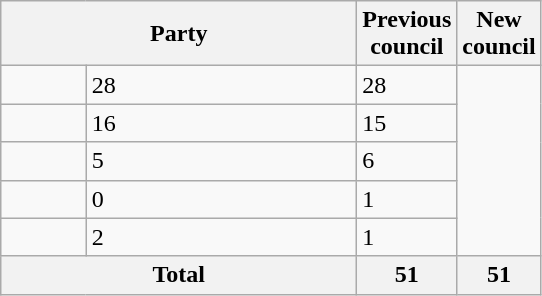<table class="wikitable">
<tr>
<th valign=centre colspan="2" style="width: 230px">Party</th>
<th valign=top style="width: 30px">Previous council</th>
<th valign=top style="width: 30px">New council</th>
</tr>
<tr>
<td></td>
<td>28</td>
<td>28</td>
</tr>
<tr>
<td></td>
<td>16</td>
<td>15</td>
</tr>
<tr>
<td></td>
<td>5</td>
<td>6</td>
</tr>
<tr>
<td></td>
<td>0</td>
<td>1</td>
</tr>
<tr>
<td></td>
<td>2</td>
<td>1</td>
</tr>
<tr>
<th colspan=2>Total</th>
<th style="text-align: center">51</th>
<th colspan=3>51</th>
</tr>
</table>
